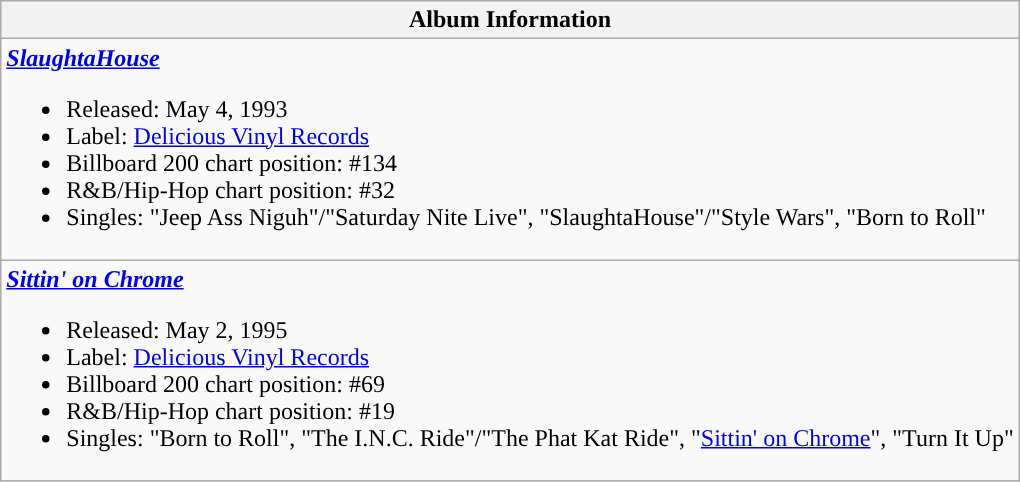<table class="wikitable">
<tr>
<th align="left">Album Information</th>
</tr>
<tr>
<td align="left"><strong><em><a href='#'>SlaughtaHouse</a></em></strong><br><ul><li>Released: May 4, 1993</li><li>Label: <a href='#'>Delicious Vinyl Records</a></li><li>Billboard 200 chart position: #134</li><li>R&B/Hip-Hop chart position: #32</li><li>Singles: "Jeep Ass Niguh"/"Saturday Nite Live", "SlaughtaHouse"/"Style Wars", "Born to Roll"</li></ul></td>
</tr>
<tr>
<td align="left"><strong><em><a href='#'>Sittin' on Chrome</a></em></strong><br><ul><li>Released: May 2, 1995</li><li>Label: <a href='#'>Delicious Vinyl Records</a></li><li>Billboard 200 chart position: #69</li><li>R&B/Hip-Hop chart position: #19</li><li>Singles: "Born to Roll", "The I.N.C. Ride"/"The Phat Kat Ride", "<a href='#'>Sittin' on Chrome</a>", "Turn It Up"</li></ul></td>
</tr>
</table>
